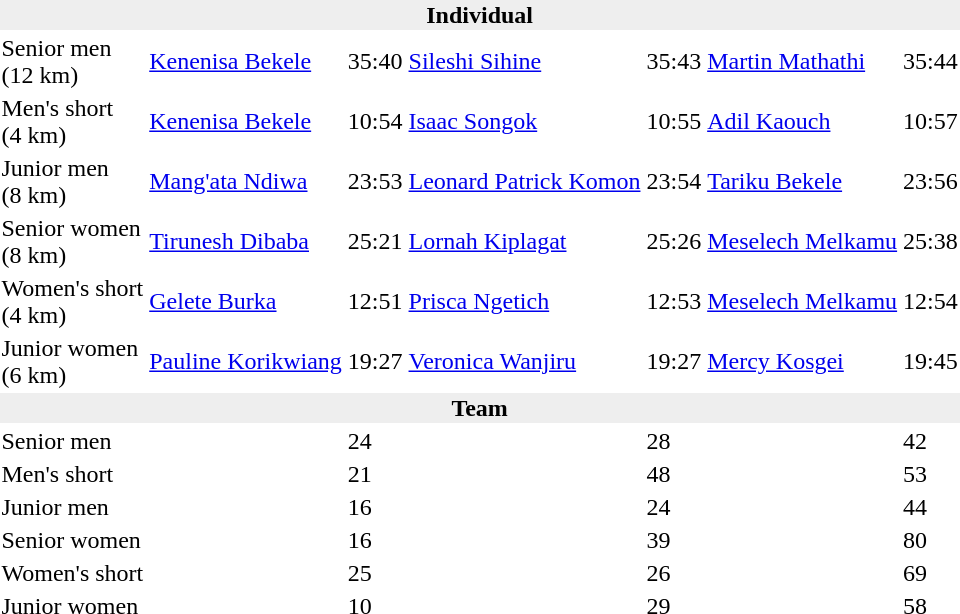<table>
<tr>
<td colspan=7 bgcolor=#eeeeee style=text-align:center;><strong>Individual</strong></td>
</tr>
<tr>
<td>Senior men<br>(12 km)</td>
<td><a href='#'>Kenenisa Bekele</a><br></td>
<td>35:40</td>
<td><a href='#'>Sileshi Sihine</a><br></td>
<td>35:43</td>
<td><a href='#'>Martin Mathathi</a><br></td>
<td>35:44</td>
</tr>
<tr>
<td>Men's short<br>(4 km)</td>
<td><a href='#'>Kenenisa Bekele</a><br></td>
<td>10:54</td>
<td><a href='#'>Isaac Songok</a><br></td>
<td>10:55</td>
<td><a href='#'>Adil Kaouch</a><br></td>
<td>10:57</td>
</tr>
<tr>
<td>Junior men<br>(8 km)</td>
<td><a href='#'>Mang'ata Ndiwa</a><br></td>
<td>23:53</td>
<td><a href='#'>Leonard Patrick Komon</a><br></td>
<td>23:54</td>
<td><a href='#'>Tariku Bekele</a><br></td>
<td>23:56</td>
</tr>
<tr>
<td>Senior women<br>(8 km)</td>
<td><a href='#'>Tirunesh Dibaba</a><br></td>
<td>25:21</td>
<td><a href='#'>Lornah Kiplagat</a><br></td>
<td>25:26</td>
<td><a href='#'>Meselech Melkamu</a><br></td>
<td>25:38</td>
</tr>
<tr>
<td>Women's short<br>(4 km)</td>
<td><a href='#'>Gelete Burka</a><br></td>
<td>12:51</td>
<td><a href='#'>Prisca Ngetich</a><br></td>
<td>12:53</td>
<td><a href='#'>Meselech Melkamu</a><br></td>
<td>12:54</td>
</tr>
<tr>
<td>Junior women<br>(6 km)</td>
<td><a href='#'>Pauline Korikwiang</a><br></td>
<td>19:27</td>
<td><a href='#'>Veronica Wanjiru</a><br></td>
<td>19:27</td>
<td><a href='#'>Mercy Kosgei</a><br></td>
<td>19:45</td>
</tr>
<tr>
<td colspan=7 bgcolor=#eeeeee style=text-align:center;><strong>Team</strong></td>
</tr>
<tr>
<td>Senior men</td>
<td></td>
<td>24</td>
<td></td>
<td>28</td>
<td></td>
<td>42</td>
</tr>
<tr>
<td>Men's short</td>
<td></td>
<td>21</td>
<td></td>
<td>48</td>
<td></td>
<td>53</td>
</tr>
<tr>
<td>Junior men</td>
<td></td>
<td>16</td>
<td></td>
<td>24</td>
<td></td>
<td>44</td>
</tr>
<tr>
<td>Senior women</td>
<td></td>
<td>16</td>
<td></td>
<td>39</td>
<td></td>
<td>80</td>
</tr>
<tr>
<td>Women's short</td>
<td></td>
<td>25</td>
<td></td>
<td>26</td>
<td></td>
<td>69</td>
</tr>
<tr>
<td>Junior women</td>
<td></td>
<td>10</td>
<td></td>
<td>29</td>
<td></td>
<td>58</td>
</tr>
</table>
